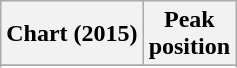<table class="wikitable sortable plainrowheaders" style="text-align:center">
<tr>
<th scope="col">Chart (2015)</th>
<th scope="col">Peak<br> position</th>
</tr>
<tr>
</tr>
<tr>
</tr>
<tr>
</tr>
</table>
